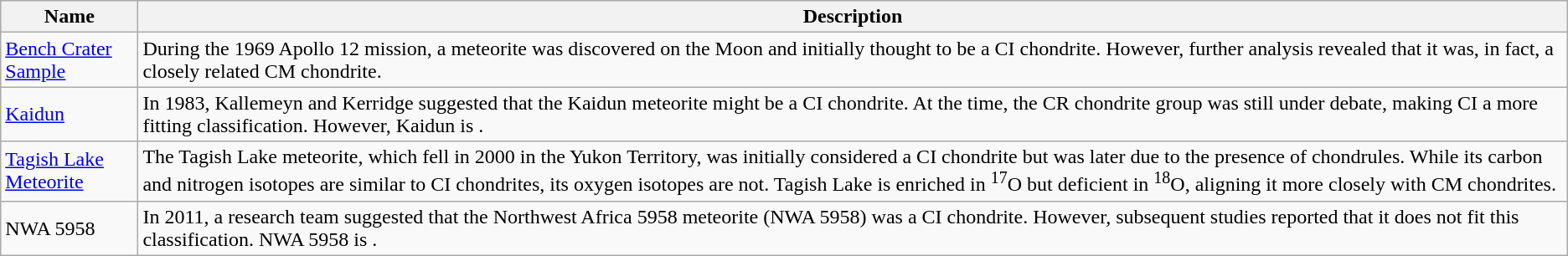<table class="wikitable">
<tr>
<th>Name</th>
<th>Description</th>
</tr>
<tr>
<td><a href='#'>Bench Crater Sample</a></td>
<td>During the 1969 Apollo 12 mission, a meteorite was discovered on the Moon and initially thought to be a CI chondrite. However, further analysis revealed that it was, in fact, a closely related CM chondrite.</td>
</tr>
<tr>
<td><a href='#'>Kaidun</a></td>
<td>In 1983, Kallemeyn and Kerridge suggested that the Kaidun meteorite might be a CI chondrite. At the time, the CR chondrite group was still under debate, making CI a more fitting classification. However, Kaidun is .</td>
</tr>
<tr>
<td><a href='#'>Tagish Lake Meteorite</a></td>
<td>The Tagish Lake meteorite, which fell in 2000 in the Yukon Territory, was initially considered a CI chondrite but was later  due to the presence of chondrules.  While its carbon and nitrogen isotopes are similar to CI chondrites, its oxygen isotopes are not. Tagish Lake is enriched in <sup>17</sup>O but deficient in <sup>18</sup>O, aligning it more closely with CM chondrites.</td>
</tr>
<tr>
<td>NWA 5958</td>
<td>In 2011, a research team suggested that the Northwest Africa 5958 meteorite (NWA 5958) was a CI chondrite. However, subsequent studies reported that it does not fit this classification. NWA 5958 is .</td>
</tr>
</table>
